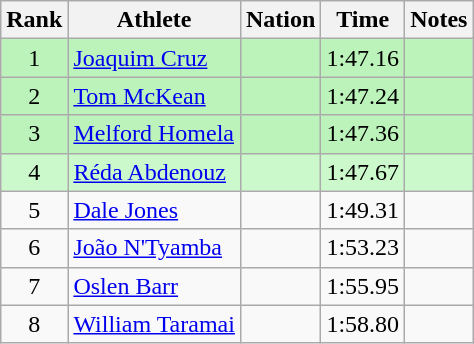<table class="wikitable sortable" style="text-align:center">
<tr>
<th>Rank</th>
<th>Athlete</th>
<th>Nation</th>
<th>Time</th>
<th>Notes</th>
</tr>
<tr style="background:#bbf3bb;">
<td>1</td>
<td align=left><a href='#'>Joaquim Cruz</a></td>
<td align=left></td>
<td>1:47.16</td>
<td></td>
</tr>
<tr style="background:#bbf3bb;">
<td>2</td>
<td align=left><a href='#'>Tom McKean</a></td>
<td align=left></td>
<td>1:47.24</td>
<td></td>
</tr>
<tr style="background:#bbf3bb;">
<td>3</td>
<td align=left><a href='#'>Melford Homela</a></td>
<td align=left></td>
<td>1:47.36</td>
<td></td>
</tr>
<tr style="background:#ccf9cc;">
<td>4</td>
<td align=left><a href='#'>Réda Abdenouz</a></td>
<td align=left></td>
<td>1:47.67</td>
<td></td>
</tr>
<tr>
<td>5</td>
<td align=left><a href='#'>Dale Jones</a></td>
<td align=left></td>
<td>1:49.31</td>
<td></td>
</tr>
<tr>
<td>6</td>
<td align=left><a href='#'>João N'Tyamba</a></td>
<td align=left></td>
<td>1:53.23</td>
<td></td>
</tr>
<tr>
<td>7</td>
<td align=left><a href='#'>Oslen Barr</a></td>
<td align=left></td>
<td>1:55.95</td>
<td></td>
</tr>
<tr>
<td>8</td>
<td align=left><a href='#'>William Taramai</a></td>
<td align=left></td>
<td>1:58.80</td>
<td></td>
</tr>
</table>
